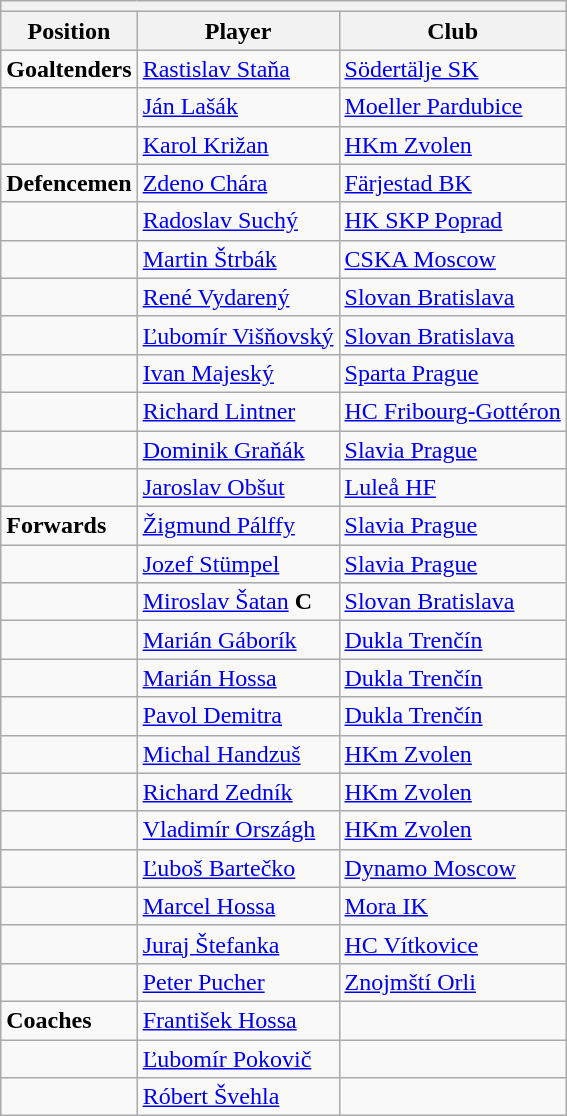<table class=wikitable>
<tr>
<th colspan="7"></th>
</tr>
<tr>
<th>Position</th>
<th>Player</th>
<th>Club</th>
</tr>
<tr>
<td><strong>Goaltenders</strong></td>
<td><a href='#'>Rastislav Staňa</a></td>
<td><a href='#'>Södertälje SK</a></td>
</tr>
<tr>
<td></td>
<td><a href='#'>Ján Lašák</a></td>
<td><a href='#'>Moeller Pardubice</a></td>
</tr>
<tr>
<td></td>
<td><a href='#'>Karol Križan</a></td>
<td><a href='#'>HKm Zvolen</a></td>
</tr>
<tr>
<td><strong>Defencemen</strong></td>
<td><a href='#'>Zdeno Chára</a></td>
<td><a href='#'>Färjestad BK</a></td>
</tr>
<tr>
<td></td>
<td><a href='#'>Radoslav Suchý</a></td>
<td><a href='#'>HK SKP Poprad</a></td>
</tr>
<tr>
<td></td>
<td><a href='#'>Martin Štrbák</a></td>
<td><a href='#'>CSKA Moscow</a></td>
</tr>
<tr>
<td></td>
<td><a href='#'>René Vydarený</a></td>
<td><a href='#'>Slovan Bratislava</a></td>
</tr>
<tr>
<td></td>
<td><a href='#'>Ľubomír Višňovský</a></td>
<td><a href='#'>Slovan Bratislava</a></td>
</tr>
<tr>
<td></td>
<td><a href='#'>Ivan Majeský</a></td>
<td><a href='#'>Sparta Prague</a></td>
</tr>
<tr>
<td></td>
<td><a href='#'>Richard Lintner</a></td>
<td><a href='#'>HC Fribourg-Gottéron</a></td>
</tr>
<tr>
<td></td>
<td><a href='#'>Dominik Graňák</a></td>
<td><a href='#'>Slavia Prague</a></td>
</tr>
<tr>
<td></td>
<td><a href='#'>Jaroslav Obšut</a></td>
<td><a href='#'>Luleå HF</a></td>
</tr>
<tr>
<td><strong>Forwards</strong></td>
<td><a href='#'>Žigmund Pálffy</a></td>
<td><a href='#'>Slavia Prague</a></td>
</tr>
<tr>
<td></td>
<td><a href='#'>Jozef Stümpel</a></td>
<td><a href='#'>Slavia Prague</a></td>
</tr>
<tr>
<td></td>
<td><a href='#'>Miroslav Šatan</a> <strong>C</strong></td>
<td><a href='#'>Slovan Bratislava</a></td>
</tr>
<tr>
<td></td>
<td><a href='#'>Marián Gáborík</a></td>
<td><a href='#'>Dukla Trenčín</a></td>
</tr>
<tr>
<td></td>
<td><a href='#'>Marián Hossa</a></td>
<td><a href='#'>Dukla Trenčín</a></td>
</tr>
<tr>
<td></td>
<td><a href='#'>Pavol Demitra</a></td>
<td><a href='#'>Dukla Trenčín</a></td>
</tr>
<tr>
<td></td>
<td><a href='#'>Michal Handzuš</a></td>
<td><a href='#'>HKm Zvolen</a></td>
</tr>
<tr>
<td></td>
<td><a href='#'>Richard Zedník</a></td>
<td><a href='#'>HKm Zvolen</a></td>
</tr>
<tr>
<td></td>
<td><a href='#'>Vladimír Országh</a></td>
<td><a href='#'>HKm Zvolen</a></td>
</tr>
<tr>
<td></td>
<td><a href='#'>Ľuboš Bartečko</a></td>
<td><a href='#'>Dynamo Moscow</a></td>
</tr>
<tr>
<td></td>
<td><a href='#'>Marcel Hossa</a></td>
<td><a href='#'>Mora IK</a></td>
</tr>
<tr>
<td></td>
<td><a href='#'>Juraj Štefanka</a></td>
<td><a href='#'>HC Vítkovice</a></td>
</tr>
<tr>
<td></td>
<td><a href='#'>Peter Pucher</a></td>
<td><a href='#'>Znojmští Orli</a></td>
</tr>
<tr>
<td><strong>Coaches</strong></td>
<td><a href='#'>František Hossa</a></td>
<td></td>
</tr>
<tr>
<td></td>
<td><a href='#'>Ľubomír Pokovič</a></td>
<td></td>
</tr>
<tr>
<td></td>
<td><a href='#'>Róbert Švehla</a></td>
<td></td>
</tr>
</table>
